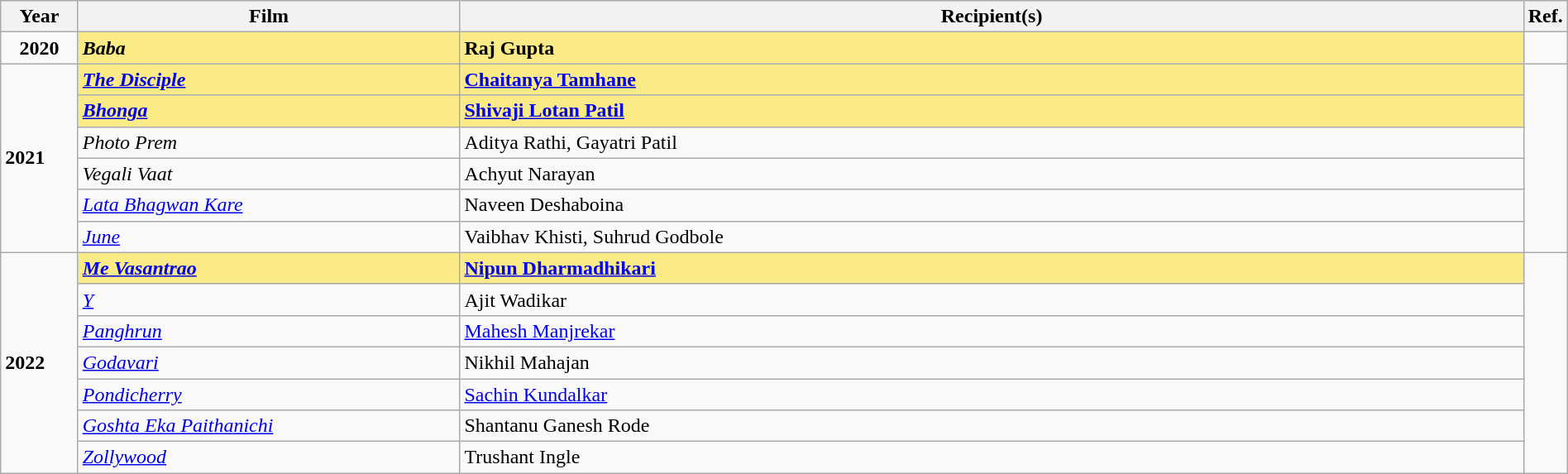<table class="wikitable" style="width:100%">
<tr>
<th width="5%">Year</th>
<th width="25%">Film</th>
<th width="70%">Recipient(s)</th>
<th>Ref.</th>
</tr>
<tr>
<td style="text-align:center"><strong>2020</strong></td>
<td style="background:#FAEB86"><strong><em>Baba</em></strong></td>
<td style="background:#FAEB86"><strong>Raj Gupta</strong></td>
<td></td>
</tr>
<tr>
<td rowspan="6"><strong>2021</strong></td>
<td style="background:#FAEB86"><em><a href='#'><strong>The Disciple</strong></a></em></td>
<td style="background:#FAEB86"><strong><a href='#'>Chaitanya Tamhane</a></strong></td>
<td rowspan="6"></td>
</tr>
<tr>
<td style="background:#FAEB86"><strong><em><a href='#'>Bhonga</a></em></strong></td>
<td style="background:#FAEB86"><strong><a href='#'>Shivaji Lotan Patil</a></strong></td>
</tr>
<tr>
<td><em>Photo Prem</em></td>
<td>Aditya Rathi, Gayatri Patil</td>
</tr>
<tr>
<td><em>Vegali Vaat</em></td>
<td>Achyut Narayan</td>
</tr>
<tr>
<td><em><a href='#'>Lata Bhagwan Kare</a></em></td>
<td>Naveen Deshaboina</td>
</tr>
<tr>
<td><em><a href='#'>June</a></em></td>
<td>Vaibhav Khisti, Suhrud Godbole</td>
</tr>
<tr>
<td rowspan="7"><strong>2022</strong></td>
<td style="background:#FAEB86"><strong><em><a href='#'>Me Vasantrao</a></em></strong></td>
<td style="background:#FAEB86"><strong><a href='#'>Nipun Dharmadhikari</a></strong></td>
<td rowspan="7"></td>
</tr>
<tr>
<td><em><a href='#'>Y</a></em></td>
<td>Ajit Wadikar</td>
</tr>
<tr>
<td><em><a href='#'>Panghrun</a></em></td>
<td><a href='#'>Mahesh Manjrekar</a></td>
</tr>
<tr>
<td><em><a href='#'>Godavari</a></em></td>
<td>Nikhil Mahajan</td>
</tr>
<tr>
<td><em><a href='#'>Pondicherry</a></em></td>
<td><a href='#'>Sachin Kundalkar</a></td>
</tr>
<tr>
<td><em><a href='#'>Goshta Eka Paithanichi</a></em></td>
<td>Shantanu Ganesh Rode</td>
</tr>
<tr>
<td><em><a href='#'>Zollywood</a></em></td>
<td>Trushant Ingle</td>
</tr>
</table>
